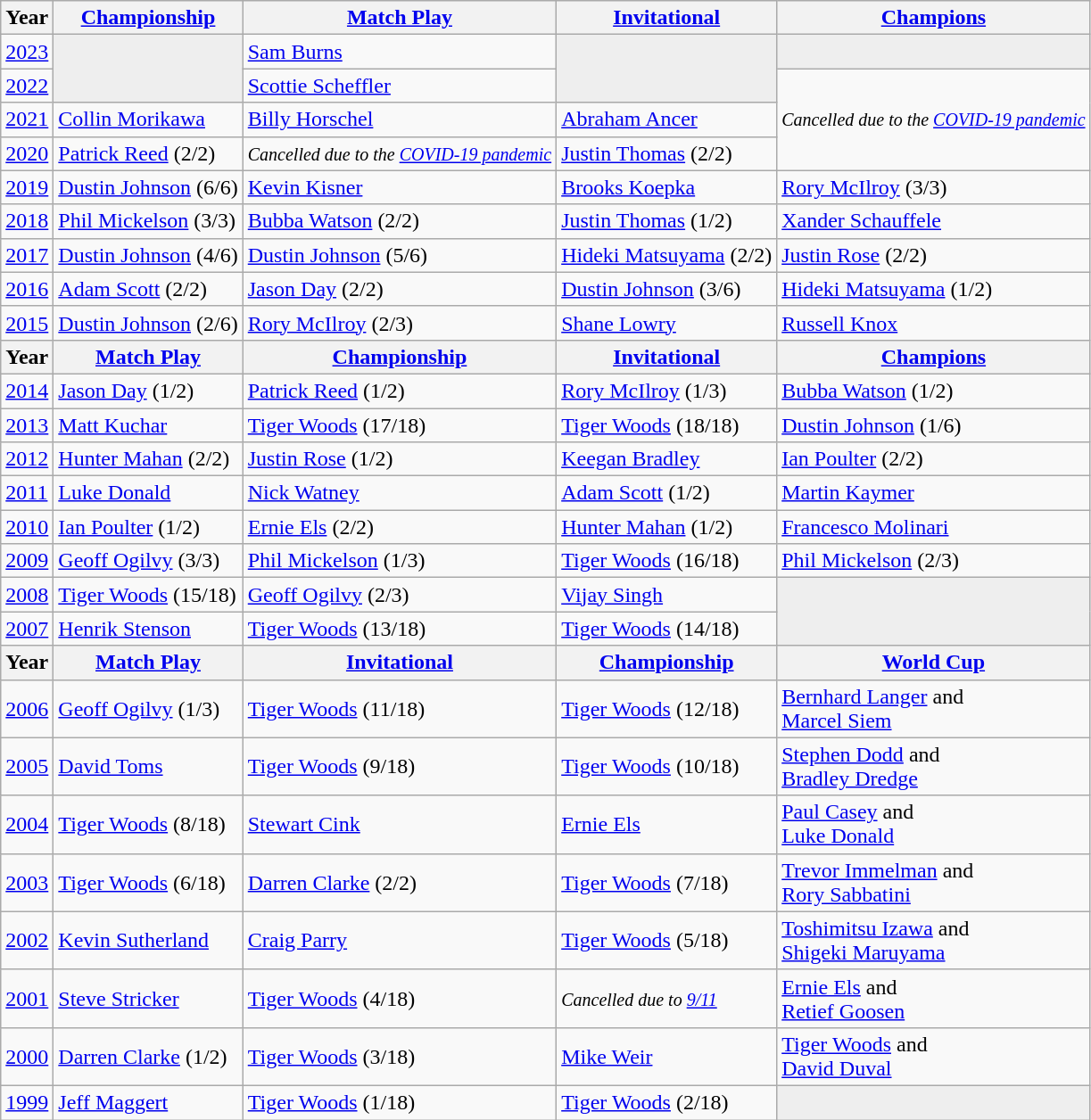<table class=wikitable>
<tr>
<th>Year</th>
<th><a href='#'>Championship</a></th>
<th><a href='#'>Match Play</a></th>
<th><a href='#'>Invitational</a></th>
<th><a href='#'>Champions</a></th>
</tr>
<tr>
<td><a href='#'>2023</a></td>
<td rowspan=2 style="background:#eeeeee;"></td>
<td> <a href='#'>Sam Burns</a></td>
<td rowspan=2 style="background:#eeeeee;"></td>
<td style="background:#eeeeee;"></td>
</tr>
<tr>
<td><a href='#'>2022</a></td>
<td> <a href='#'>Scottie Scheffler</a></td>
<td rowspan=3><small><em>Cancelled due to the <a href='#'>COVID-19 pandemic</a></em></small></td>
</tr>
<tr>
<td><a href='#'>2021</a></td>
<td> <a href='#'>Collin Morikawa</a></td>
<td> <a href='#'>Billy Horschel</a></td>
<td> <a href='#'>Abraham Ancer</a></td>
</tr>
<tr>
<td><a href='#'>2020</a></td>
<td> <a href='#'>Patrick Reed</a> (2/2)</td>
<td><small><em>Cancelled due to the <a href='#'>COVID-19 pandemic</a></em></small></td>
<td> <a href='#'>Justin Thomas</a> (2/2)</td>
</tr>
<tr>
<td><a href='#'>2019</a></td>
<td> <a href='#'>Dustin Johnson</a> (6/6)</td>
<td> <a href='#'>Kevin Kisner</a></td>
<td> <a href='#'>Brooks Koepka</a></td>
<td> <a href='#'>Rory McIlroy</a> (3/3)</td>
</tr>
<tr>
<td><a href='#'>2018</a></td>
<td> <a href='#'>Phil Mickelson</a> (3/3)</td>
<td> <a href='#'>Bubba Watson</a> (2/2)</td>
<td> <a href='#'>Justin Thomas</a> (1/2)</td>
<td> <a href='#'>Xander Schauffele</a></td>
</tr>
<tr>
<td><a href='#'>2017</a></td>
<td> <a href='#'>Dustin Johnson</a> (4/6)</td>
<td> <a href='#'>Dustin Johnson</a> (5/6)</td>
<td> <a href='#'>Hideki Matsuyama</a> (2/2)</td>
<td> <a href='#'>Justin Rose</a> (2/2)</td>
</tr>
<tr>
<td><a href='#'>2016</a></td>
<td> <a href='#'>Adam Scott</a> (2/2)</td>
<td> <a href='#'>Jason Day</a> (2/2)</td>
<td> <a href='#'>Dustin Johnson</a> (3/6)</td>
<td> <a href='#'>Hideki Matsuyama</a> (1/2)</td>
</tr>
<tr>
<td><a href='#'>2015</a></td>
<td> <a href='#'>Dustin Johnson</a> (2/6)</td>
<td> <a href='#'>Rory McIlroy</a> (2/3)</td>
<td> <a href='#'>Shane Lowry</a></td>
<td> <a href='#'>Russell Knox</a></td>
</tr>
<tr>
<th>Year</th>
<th><a href='#'>Match Play</a></th>
<th><a href='#'>Championship</a></th>
<th><a href='#'>Invitational</a></th>
<th><a href='#'>Champions</a></th>
</tr>
<tr>
<td><a href='#'>2014</a></td>
<td> <a href='#'>Jason Day</a> (1/2)</td>
<td> <a href='#'>Patrick Reed</a> (1/2)</td>
<td> <a href='#'>Rory McIlroy</a> (1/3)</td>
<td> <a href='#'>Bubba Watson</a> (1/2)</td>
</tr>
<tr>
<td><a href='#'>2013</a></td>
<td> <a href='#'>Matt Kuchar</a></td>
<td> <a href='#'>Tiger Woods</a> (17/18)</td>
<td> <a href='#'>Tiger Woods</a> (18/18)</td>
<td> <a href='#'>Dustin Johnson</a> (1/6)</td>
</tr>
<tr>
<td><a href='#'>2012</a></td>
<td> <a href='#'>Hunter Mahan</a> (2/2)</td>
<td> <a href='#'>Justin Rose</a> (1/2)</td>
<td> <a href='#'>Keegan Bradley</a></td>
<td> <a href='#'>Ian Poulter</a> (2/2)</td>
</tr>
<tr>
<td><a href='#'>2011</a></td>
<td> <a href='#'>Luke Donald</a></td>
<td> <a href='#'>Nick Watney</a></td>
<td> <a href='#'>Adam Scott</a> (1/2)</td>
<td> <a href='#'>Martin Kaymer</a></td>
</tr>
<tr>
<td><a href='#'>2010</a></td>
<td> <a href='#'>Ian Poulter</a> (1/2)</td>
<td> <a href='#'>Ernie Els</a> (2/2)</td>
<td> <a href='#'>Hunter Mahan</a> (1/2)</td>
<td> <a href='#'>Francesco Molinari</a></td>
</tr>
<tr>
<td><a href='#'>2009</a></td>
<td> <a href='#'>Geoff Ogilvy</a> (3/3)</td>
<td> <a href='#'>Phil Mickelson</a> (1/3)</td>
<td> <a href='#'>Tiger Woods</a> (16/18)</td>
<td> <a href='#'>Phil Mickelson</a> (2/3)</td>
</tr>
<tr>
<td><a href='#'>2008</a></td>
<td> <a href='#'>Tiger Woods</a> (15/18)</td>
<td> <a href='#'>Geoff Ogilvy</a> (2/3)</td>
<td> <a href='#'>Vijay Singh</a></td>
<td style="background:#eeeeee;" rowspan="2"></td>
</tr>
<tr>
<td><a href='#'>2007</a></td>
<td> <a href='#'>Henrik Stenson</a></td>
<td> <a href='#'>Tiger Woods</a> (13/18)</td>
<td> <a href='#'>Tiger Woods</a> (14/18)</td>
</tr>
<tr>
<th>Year</th>
<th><a href='#'>Match Play</a></th>
<th><a href='#'>Invitational</a></th>
<th><a href='#'>Championship</a></th>
<th><a href='#'>World Cup</a></th>
</tr>
<tr>
<td><a href='#'>2006</a></td>
<td> <a href='#'>Geoff Ogilvy</a> (1/3)</td>
<td> <a href='#'>Tiger Woods</a> (11/18)</td>
<td> <a href='#'>Tiger Woods</a> (12/18)</td>
<td> <a href='#'>Bernhard Langer</a> and<br> <a href='#'>Marcel Siem</a></td>
</tr>
<tr>
<td><a href='#'>2005</a></td>
<td> <a href='#'>David Toms</a></td>
<td> <a href='#'>Tiger Woods</a> (9/18)</td>
<td> <a href='#'>Tiger Woods</a> (10/18)</td>
<td> <a href='#'>Stephen Dodd</a> and<br> <a href='#'>Bradley Dredge</a></td>
</tr>
<tr>
<td><a href='#'>2004</a></td>
<td> <a href='#'>Tiger Woods</a> (8/18)</td>
<td> <a href='#'>Stewart Cink</a></td>
<td> <a href='#'>Ernie Els</a></td>
<td> <a href='#'>Paul Casey</a> and<br> <a href='#'>Luke Donald</a></td>
</tr>
<tr>
<td><a href='#'>2003</a></td>
<td> <a href='#'>Tiger Woods</a> (6/18)</td>
<td> <a href='#'>Darren Clarke</a> (2/2)</td>
<td> <a href='#'>Tiger Woods</a> (7/18)</td>
<td> <a href='#'>Trevor Immelman</a> and<br> <a href='#'>Rory Sabbatini</a></td>
</tr>
<tr>
<td><a href='#'>2002</a></td>
<td> <a href='#'>Kevin Sutherland</a></td>
<td> <a href='#'>Craig Parry</a></td>
<td> <a href='#'>Tiger Woods</a> (5/18)</td>
<td> <a href='#'>Toshimitsu Izawa</a> and<br> <a href='#'>Shigeki Maruyama</a></td>
</tr>
<tr>
<td><a href='#'>2001</a></td>
<td> <a href='#'>Steve Stricker</a></td>
<td> <a href='#'>Tiger Woods</a> (4/18)</td>
<td><small><em>Cancelled due to <a href='#'>9/11</a></em></small></td>
<td> <a href='#'>Ernie Els</a> and<br> <a href='#'>Retief Goosen</a></td>
</tr>
<tr>
<td><a href='#'>2000</a></td>
<td> <a href='#'>Darren Clarke</a> (1/2)</td>
<td> <a href='#'>Tiger Woods</a> (3/18)</td>
<td> <a href='#'>Mike Weir</a></td>
<td> <a href='#'>Tiger Woods</a> and<br> <a href='#'>David Duval</a></td>
</tr>
<tr>
<td><a href='#'>1999</a></td>
<td> <a href='#'>Jeff Maggert</a></td>
<td> <a href='#'>Tiger Woods</a> (1/18)</td>
<td> <a href='#'>Tiger Woods</a> (2/18)</td>
<td style="background:#eeeeee;" rowspan="2"></td>
</tr>
</table>
